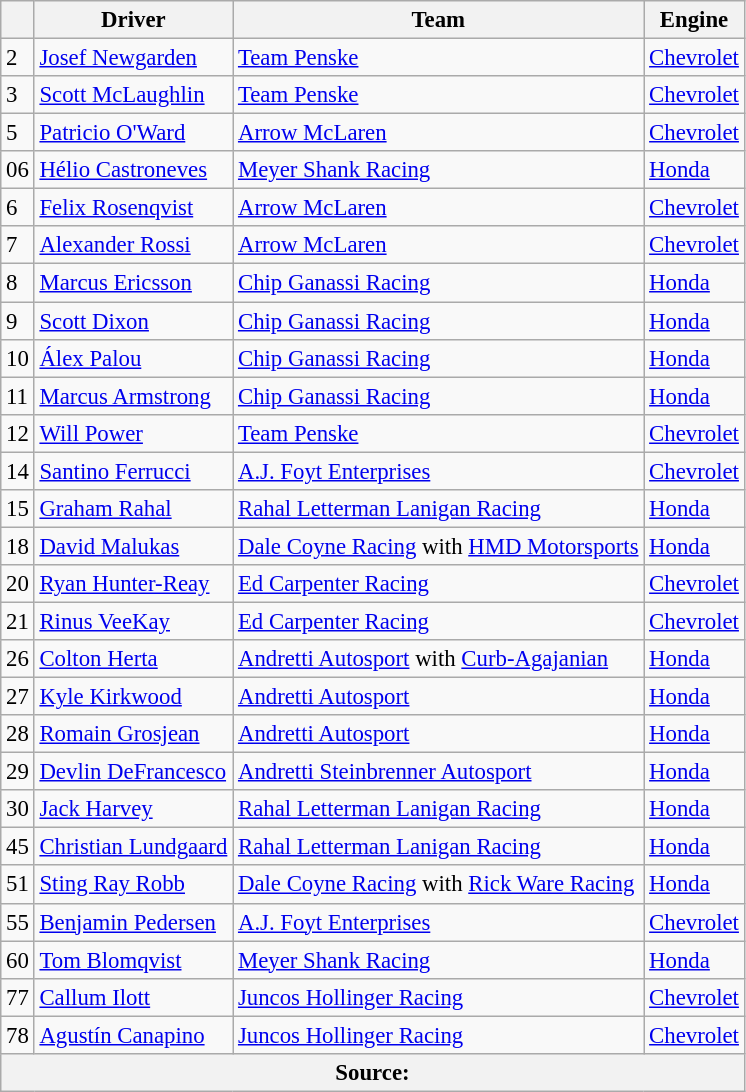<table class="wikitable" style="font-size: 95%;">
<tr>
<th align=center></th>
<th>Driver</th>
<th>Team</th>
<th>Engine</th>
</tr>
<tr>
<td>2</td>
<td> <a href='#'>Josef Newgarden</a> <strong></strong></td>
<td><a href='#'>Team Penske</a></td>
<td><a href='#'>Chevrolet</a></td>
</tr>
<tr>
<td>3</td>
<td> <a href='#'>Scott McLaughlin</a></td>
<td><a href='#'>Team Penske</a></td>
<td><a href='#'>Chevrolet</a></td>
</tr>
<tr>
<td>5</td>
<td> <a href='#'>Patricio O'Ward</a></td>
<td><a href='#'>Arrow McLaren</a></td>
<td><a href='#'>Chevrolet</a></td>
</tr>
<tr>
<td>06</td>
<td> <a href='#'>Hélio Castroneves</a></td>
<td><a href='#'>Meyer Shank Racing</a></td>
<td><a href='#'>Honda</a></td>
</tr>
<tr>
<td>6</td>
<td> <a href='#'>Felix Rosenqvist</a></td>
<td><a href='#'>Arrow McLaren</a></td>
<td><a href='#'>Chevrolet</a></td>
</tr>
<tr>
<td>7</td>
<td> <a href='#'>Alexander Rossi</a></td>
<td><a href='#'>Arrow McLaren</a></td>
<td><a href='#'>Chevrolet</a></td>
</tr>
<tr>
<td>8</td>
<td> <a href='#'>Marcus Ericsson</a></td>
<td><a href='#'>Chip Ganassi Racing</a></td>
<td><a href='#'>Honda</a></td>
</tr>
<tr>
<td>9</td>
<td> <a href='#'>Scott Dixon</a> <strong></strong></td>
<td><a href='#'>Chip Ganassi Racing</a></td>
<td><a href='#'>Honda</a></td>
</tr>
<tr>
<td>10</td>
<td> <a href='#'>Álex Palou</a></td>
<td><a href='#'>Chip Ganassi Racing</a></td>
<td><a href='#'>Honda</a></td>
</tr>
<tr>
<td>11</td>
<td> <a href='#'>Marcus Armstrong</a> <strong></strong></td>
<td><a href='#'>Chip Ganassi Racing</a></td>
<td><a href='#'>Honda</a></td>
</tr>
<tr>
<td>12</td>
<td> <a href='#'>Will Power</a> <strong></strong></td>
<td><a href='#'>Team Penske</a></td>
<td><a href='#'>Chevrolet</a></td>
</tr>
<tr>
<td>14</td>
<td> <a href='#'>Santino Ferrucci</a></td>
<td><a href='#'>A.J. Foyt Enterprises</a></td>
<td><a href='#'>Chevrolet</a></td>
</tr>
<tr>
<td>15</td>
<td> <a href='#'>Graham Rahal</a></td>
<td><a href='#'>Rahal Letterman Lanigan Racing</a></td>
<td><a href='#'>Honda</a></td>
</tr>
<tr>
<td>18</td>
<td> <a href='#'>David Malukas</a></td>
<td><a href='#'>Dale Coyne Racing</a> with <a href='#'>HMD Motorsports</a></td>
<td><a href='#'>Honda</a></td>
</tr>
<tr>
<td>20</td>
<td> <a href='#'>Ryan Hunter-Reay</a> <strong></strong></td>
<td><a href='#'>Ed Carpenter Racing</a></td>
<td><a href='#'>Chevrolet</a></td>
</tr>
<tr>
<td>21</td>
<td> <a href='#'>Rinus VeeKay</a></td>
<td><a href='#'>Ed Carpenter Racing</a></td>
<td><a href='#'>Chevrolet</a></td>
</tr>
<tr>
<td>26</td>
<td> <a href='#'>Colton Herta</a></td>
<td><a href='#'>Andretti Autosport</a> with <a href='#'>Curb-Agajanian</a></td>
<td><a href='#'>Honda</a></td>
</tr>
<tr>
<td>27</td>
<td> <a href='#'>Kyle Kirkwood</a></td>
<td><a href='#'>Andretti Autosport</a></td>
<td><a href='#'>Honda</a></td>
</tr>
<tr>
<td>28</td>
<td> <a href='#'>Romain Grosjean</a></td>
<td><a href='#'>Andretti Autosport</a></td>
<td><a href='#'>Honda</a></td>
</tr>
<tr>
<td>29</td>
<td> <a href='#'>Devlin DeFrancesco</a></td>
<td><a href='#'>Andretti Steinbrenner Autosport</a></td>
<td><a href='#'>Honda</a></td>
</tr>
<tr>
<td>30</td>
<td> <a href='#'>Jack Harvey</a></td>
<td><a href='#'>Rahal Letterman Lanigan Racing</a></td>
<td><a href='#'>Honda</a></td>
</tr>
<tr>
<td>45</td>
<td> <a href='#'>Christian Lundgaard</a></td>
<td><a href='#'>Rahal Letterman Lanigan Racing</a></td>
<td><a href='#'>Honda</a></td>
</tr>
<tr>
<td>51</td>
<td> <a href='#'>Sting Ray Robb</a> <strong></strong></td>
<td><a href='#'>Dale Coyne Racing</a> with <a href='#'>Rick Ware Racing</a></td>
<td><a href='#'>Honda</a></td>
</tr>
<tr>
<td>55</td>
<td> <a href='#'>Benjamin Pedersen</a> <strong></strong></td>
<td><a href='#'>A.J. Foyt Enterprises</a></td>
<td><a href='#'>Chevrolet</a></td>
</tr>
<tr>
<td>60</td>
<td> <a href='#'>Tom Blomqvist</a> <strong></strong></td>
<td><a href='#'>Meyer Shank Racing</a></td>
<td><a href='#'>Honda</a></td>
</tr>
<tr>
<td>77</td>
<td> <a href='#'>Callum Ilott</a></td>
<td><a href='#'>Juncos Hollinger Racing</a></td>
<td><a href='#'>Chevrolet</a></td>
</tr>
<tr>
<td>78</td>
<td> <a href='#'>Agustín Canapino</a> <strong></strong></td>
<td><a href='#'>Juncos Hollinger Racing</a></td>
<td><a href='#'>Chevrolet</a></td>
</tr>
<tr>
<th colspan=4>Source:</th>
</tr>
</table>
